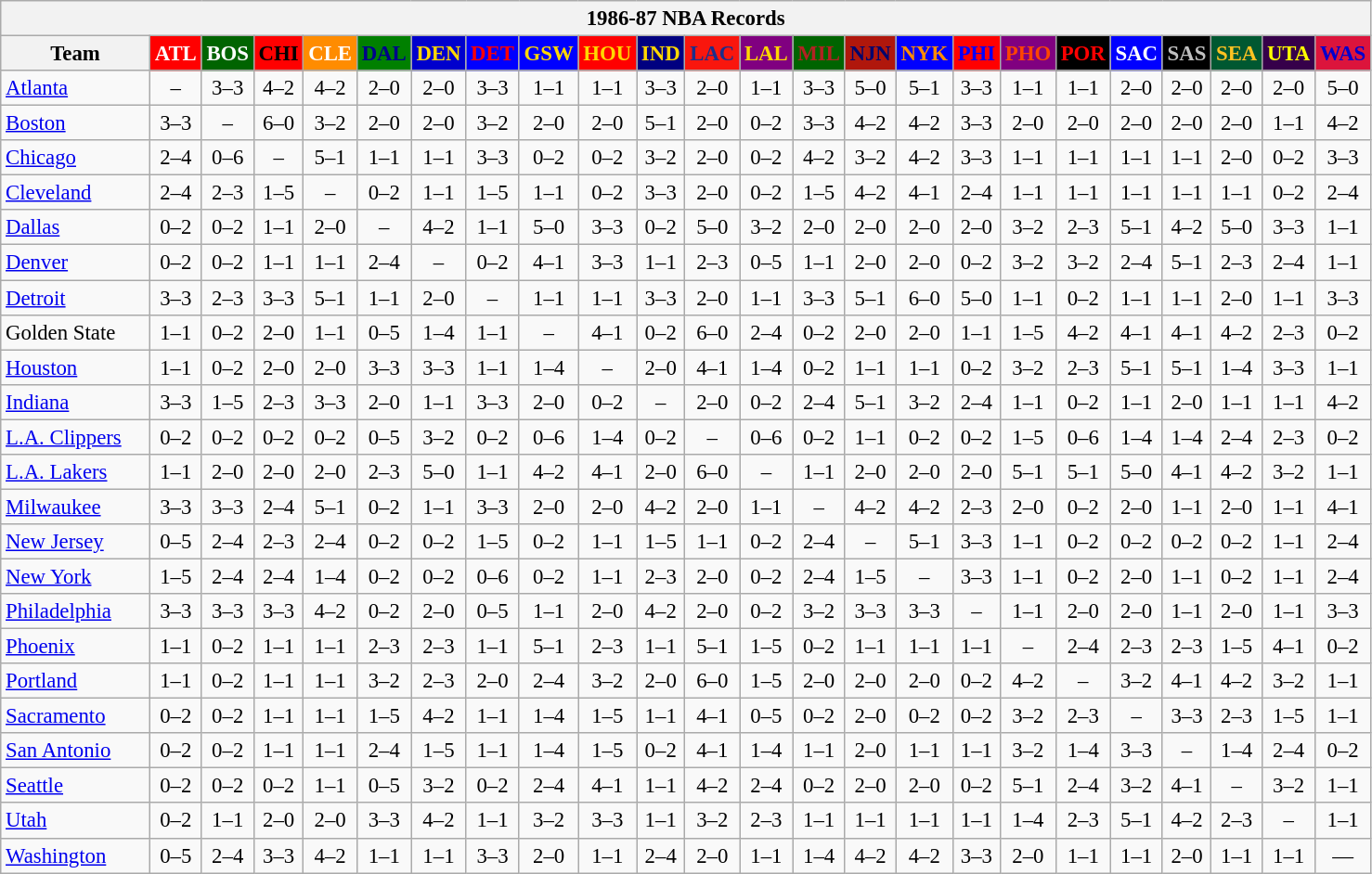<table class="wikitable" style="font-size:95%; text-align:center;">
<tr>
<th colspan=24>1986-87 NBA Records</th>
</tr>
<tr>
<th width=100>Team</th>
<th style="background:#FF0000;color:#FFFFFF;width=35">ATL</th>
<th style="background:#006400;color:#FFFFFF;width=35">BOS</th>
<th style="background:#FF0000;color:#000000;width=35">CHI</th>
<th style="background:#FF8C00;color:#FFFFFF;width=35">CLE</th>
<th style="background:#008000;color:#00008B;width=35">DAL</th>
<th style="background:#0000CD;color:#FFD700;width=35">DEN</th>
<th style="background:#0000FF;color:#FF0000;width=35">DET</th>
<th style="background:#0000FF;color:#FFD700;width=35">GSW</th>
<th style="background:#FF0000;color:#FFD700;width=35">HOU</th>
<th style="background:#000080;color:#FFD700;width=35">IND</th>
<th style="background:#F9160D;color:#1A2E8B;width=35">LAC</th>
<th style="background:#800080;color:#FFD700;width=35">LAL</th>
<th style="background:#006400;color:#B22222;width=35">MIL</th>
<th style="background:#B0170C;color:#00056D;width=35">NJN</th>
<th style="background:#0000FF;color:#FF8C00;width=35">NYK</th>
<th style="background:#FF0000;color:#0000FF;width=35">PHI</th>
<th style="background:#800080;color:#FF4500;width=35">PHO</th>
<th style="background:#000000;color:#FF0000;width=35">POR</th>
<th style="background:#0000FF;color:#FFFFFF;width=35">SAC</th>
<th style="background:#000000;color:#C0C0C0;width=35">SAS</th>
<th style="background:#005831;color:#FFC322;width=35">SEA</th>
<th style="background:#36004A;color:#FFFF00;width=35">UTA</th>
<th style="background:#DC143C;color:#0000CD;width=35">WAS</th>
</tr>
<tr>
<td style="text-align:left;"><a href='#'>Atlanta</a></td>
<td>–</td>
<td>3–3</td>
<td>4–2</td>
<td>4–2</td>
<td>2–0</td>
<td>2–0</td>
<td>3–3</td>
<td>1–1</td>
<td>1–1</td>
<td>3–3</td>
<td>2–0</td>
<td>1–1</td>
<td>3–3</td>
<td>5–0</td>
<td>5–1</td>
<td>3–3</td>
<td>1–1</td>
<td>1–1</td>
<td>2–0</td>
<td>2–0</td>
<td>2–0</td>
<td>2–0</td>
<td>5–0</td>
</tr>
<tr>
<td style="text-align:left;"><a href='#'>Boston</a></td>
<td>3–3</td>
<td>–</td>
<td>6–0</td>
<td>3–2</td>
<td>2–0</td>
<td>2–0</td>
<td>3–2</td>
<td>2–0</td>
<td>2–0</td>
<td>5–1</td>
<td>2–0</td>
<td>0–2</td>
<td>3–3</td>
<td>4–2</td>
<td>4–2</td>
<td>3–3</td>
<td>2–0</td>
<td>2–0</td>
<td>2–0</td>
<td>2–0</td>
<td>2–0</td>
<td>1–1</td>
<td>4–2</td>
</tr>
<tr>
<td style="text-align:left;"><a href='#'>Chicago</a></td>
<td>2–4</td>
<td>0–6</td>
<td>–</td>
<td>5–1</td>
<td>1–1</td>
<td>1–1</td>
<td>3–3</td>
<td>0–2</td>
<td>0–2</td>
<td>3–2</td>
<td>2–0</td>
<td>0–2</td>
<td>4–2</td>
<td>3–2</td>
<td>4–2</td>
<td>3–3</td>
<td>1–1</td>
<td>1–1</td>
<td>1–1</td>
<td>1–1</td>
<td>2–0</td>
<td>0–2</td>
<td>3–3</td>
</tr>
<tr>
<td style="text-align:left;"><a href='#'>Cleveland</a></td>
<td>2–4</td>
<td>2–3</td>
<td>1–5</td>
<td>–</td>
<td>0–2</td>
<td>1–1</td>
<td>1–5</td>
<td>1–1</td>
<td>0–2</td>
<td>3–3</td>
<td>2–0</td>
<td>0–2</td>
<td>1–5</td>
<td>4–2</td>
<td>4–1</td>
<td>2–4</td>
<td>1–1</td>
<td>1–1</td>
<td>1–1</td>
<td>1–1</td>
<td>1–1</td>
<td>0–2</td>
<td>2–4</td>
</tr>
<tr>
<td style="text-align:left;"><a href='#'>Dallas</a></td>
<td>0–2</td>
<td>0–2</td>
<td>1–1</td>
<td>2–0</td>
<td>–</td>
<td>4–2</td>
<td>1–1</td>
<td>5–0</td>
<td>3–3</td>
<td>0–2</td>
<td>5–0</td>
<td>3–2</td>
<td>2–0</td>
<td>2–0</td>
<td>2–0</td>
<td>2–0</td>
<td>3–2</td>
<td>2–3</td>
<td>5–1</td>
<td>4–2</td>
<td>5–0</td>
<td>3–3</td>
<td>1–1</td>
</tr>
<tr>
<td style="text-align:left;"><a href='#'>Denver</a></td>
<td>0–2</td>
<td>0–2</td>
<td>1–1</td>
<td>1–1</td>
<td>2–4</td>
<td>–</td>
<td>0–2</td>
<td>4–1</td>
<td>3–3</td>
<td>1–1</td>
<td>2–3</td>
<td>0–5</td>
<td>1–1</td>
<td>2–0</td>
<td>2–0</td>
<td>0–2</td>
<td>3–2</td>
<td>3–2</td>
<td>2–4</td>
<td>5–1</td>
<td>2–3</td>
<td>2–4</td>
<td>1–1</td>
</tr>
<tr>
<td style="text-align:left;"><a href='#'>Detroit</a></td>
<td>3–3</td>
<td>2–3</td>
<td>3–3</td>
<td>5–1</td>
<td>1–1</td>
<td>2–0</td>
<td>–</td>
<td>1–1</td>
<td>1–1</td>
<td>3–3</td>
<td>2–0</td>
<td>1–1</td>
<td>3–3</td>
<td>5–1</td>
<td>6–0</td>
<td>5–0</td>
<td>1–1</td>
<td>0–2</td>
<td>1–1</td>
<td>1–1</td>
<td>2–0</td>
<td>1–1</td>
<td>3–3</td>
</tr>
<tr>
<td style="text-align:left;">Golden State</td>
<td>1–1</td>
<td>0–2</td>
<td>2–0</td>
<td>1–1</td>
<td>0–5</td>
<td>1–4</td>
<td>1–1</td>
<td>–</td>
<td>4–1</td>
<td>0–2</td>
<td>6–0</td>
<td>2–4</td>
<td>0–2</td>
<td>2–0</td>
<td>2–0</td>
<td>1–1</td>
<td>1–5</td>
<td>4–2</td>
<td>4–1</td>
<td>4–1</td>
<td>4–2</td>
<td>2–3</td>
<td>0–2</td>
</tr>
<tr>
<td style="text-align:left;"><a href='#'>Houston</a></td>
<td>1–1</td>
<td>0–2</td>
<td>2–0</td>
<td>2–0</td>
<td>3–3</td>
<td>3–3</td>
<td>1–1</td>
<td>1–4</td>
<td>–</td>
<td>2–0</td>
<td>4–1</td>
<td>1–4</td>
<td>0–2</td>
<td>1–1</td>
<td>1–1</td>
<td>0–2</td>
<td>3–2</td>
<td>2–3</td>
<td>5–1</td>
<td>5–1</td>
<td>1–4</td>
<td>3–3</td>
<td>1–1</td>
</tr>
<tr>
<td style="text-align:left;"><a href='#'>Indiana</a></td>
<td>3–3</td>
<td>1–5</td>
<td>2–3</td>
<td>3–3</td>
<td>2–0</td>
<td>1–1</td>
<td>3–3</td>
<td>2–0</td>
<td>0–2</td>
<td>–</td>
<td>2–0</td>
<td>0–2</td>
<td>2–4</td>
<td>5–1</td>
<td>3–2</td>
<td>2–4</td>
<td>1–1</td>
<td>0–2</td>
<td>1–1</td>
<td>2–0</td>
<td>1–1</td>
<td>1–1</td>
<td>4–2</td>
</tr>
<tr>
<td style="text-align:left;"><a href='#'>L.A. Clippers</a></td>
<td>0–2</td>
<td>0–2</td>
<td>0–2</td>
<td>0–2</td>
<td>0–5</td>
<td>3–2</td>
<td>0–2</td>
<td>0–6</td>
<td>1–4</td>
<td>0–2</td>
<td>–</td>
<td>0–6</td>
<td>0–2</td>
<td>1–1</td>
<td>0–2</td>
<td>0–2</td>
<td>1–5</td>
<td>0–6</td>
<td>1–4</td>
<td>1–4</td>
<td>2–4</td>
<td>2–3</td>
<td>0–2</td>
</tr>
<tr>
<td style="text-align:left;"><a href='#'>L.A. Lakers</a></td>
<td>1–1</td>
<td>2–0</td>
<td>2–0</td>
<td>2–0</td>
<td>2–3</td>
<td>5–0</td>
<td>1–1</td>
<td>4–2</td>
<td>4–1</td>
<td>2–0</td>
<td>6–0</td>
<td>–</td>
<td>1–1</td>
<td>2–0</td>
<td>2–0</td>
<td>2–0</td>
<td>5–1</td>
<td>5–1</td>
<td>5–0</td>
<td>4–1</td>
<td>4–2</td>
<td>3–2</td>
<td>1–1</td>
</tr>
<tr>
<td style="text-align:left;"><a href='#'>Milwaukee</a></td>
<td>3–3</td>
<td>3–3</td>
<td>2–4</td>
<td>5–1</td>
<td>0–2</td>
<td>1–1</td>
<td>3–3</td>
<td>2–0</td>
<td>2–0</td>
<td>4–2</td>
<td>2–0</td>
<td>1–1</td>
<td>–</td>
<td>4–2</td>
<td>4–2</td>
<td>2–3</td>
<td>2–0</td>
<td>0–2</td>
<td>2–0</td>
<td>1–1</td>
<td>2–0</td>
<td>1–1</td>
<td>4–1</td>
</tr>
<tr>
<td style="text-align:left;"><a href='#'>New Jersey</a></td>
<td>0–5</td>
<td>2–4</td>
<td>2–3</td>
<td>2–4</td>
<td>0–2</td>
<td>0–2</td>
<td>1–5</td>
<td>0–2</td>
<td>1–1</td>
<td>1–5</td>
<td>1–1</td>
<td>0–2</td>
<td>2–4</td>
<td>–</td>
<td>5–1</td>
<td>3–3</td>
<td>1–1</td>
<td>0–2</td>
<td>0–2</td>
<td>0–2</td>
<td>0–2</td>
<td>1–1</td>
<td>2–4</td>
</tr>
<tr>
<td style="text-align:left;"><a href='#'>New York</a></td>
<td>1–5</td>
<td>2–4</td>
<td>2–4</td>
<td>1–4</td>
<td>0–2</td>
<td>0–2</td>
<td>0–6</td>
<td>0–2</td>
<td>1–1</td>
<td>2–3</td>
<td>2–0</td>
<td>0–2</td>
<td>2–4</td>
<td>1–5</td>
<td>–</td>
<td>3–3</td>
<td>1–1</td>
<td>0–2</td>
<td>2–0</td>
<td>1–1</td>
<td>0–2</td>
<td>1–1</td>
<td>2–4</td>
</tr>
<tr>
<td style="text-align:left;"><a href='#'>Philadelphia</a></td>
<td>3–3</td>
<td>3–3</td>
<td>3–3</td>
<td>4–2</td>
<td>0–2</td>
<td>2–0</td>
<td>0–5</td>
<td>1–1</td>
<td>2–0</td>
<td>4–2</td>
<td>2–0</td>
<td>0–2</td>
<td>3–2</td>
<td>3–3</td>
<td>3–3</td>
<td>–</td>
<td>1–1</td>
<td>2–0</td>
<td>2–0</td>
<td>1–1</td>
<td>2–0</td>
<td>1–1</td>
<td>3–3</td>
</tr>
<tr>
<td style="text-align:left;"><a href='#'>Phoenix</a></td>
<td>1–1</td>
<td>0–2</td>
<td>1–1</td>
<td>1–1</td>
<td>2–3</td>
<td>2–3</td>
<td>1–1</td>
<td>5–1</td>
<td>2–3</td>
<td>1–1</td>
<td>5–1</td>
<td>1–5</td>
<td>0–2</td>
<td>1–1</td>
<td>1–1</td>
<td>1–1</td>
<td>–</td>
<td>2–4</td>
<td>2–3</td>
<td>2–3</td>
<td>1–5</td>
<td>4–1</td>
<td>0–2</td>
</tr>
<tr>
<td style="text-align:left;"><a href='#'>Portland</a></td>
<td>1–1</td>
<td>0–2</td>
<td>1–1</td>
<td>1–1</td>
<td>3–2</td>
<td>2–3</td>
<td>2–0</td>
<td>2–4</td>
<td>3–2</td>
<td>2–0</td>
<td>6–0</td>
<td>1–5</td>
<td>2–0</td>
<td>2–0</td>
<td>2–0</td>
<td>0–2</td>
<td>4–2</td>
<td>–</td>
<td>3–2</td>
<td>4–1</td>
<td>4–2</td>
<td>3–2</td>
<td>1–1</td>
</tr>
<tr>
<td style="text-align:left;"><a href='#'>Sacramento</a></td>
<td>0–2</td>
<td>0–2</td>
<td>1–1</td>
<td>1–1</td>
<td>1–5</td>
<td>4–2</td>
<td>1–1</td>
<td>1–4</td>
<td>1–5</td>
<td>1–1</td>
<td>4–1</td>
<td>0–5</td>
<td>0–2</td>
<td>2–0</td>
<td>0–2</td>
<td>0–2</td>
<td>3–2</td>
<td>2–3</td>
<td>–</td>
<td>3–3</td>
<td>2–3</td>
<td>1–5</td>
<td>1–1</td>
</tr>
<tr>
<td style="text-align:left;"><a href='#'>San Antonio</a></td>
<td>0–2</td>
<td>0–2</td>
<td>1–1</td>
<td>1–1</td>
<td>2–4</td>
<td>1–5</td>
<td>1–1</td>
<td>1–4</td>
<td>1–5</td>
<td>0–2</td>
<td>4–1</td>
<td>1–4</td>
<td>1–1</td>
<td>2–0</td>
<td>1–1</td>
<td>1–1</td>
<td>3–2</td>
<td>1–4</td>
<td>3–3</td>
<td>–</td>
<td>1–4</td>
<td>2–4</td>
<td>0–2</td>
</tr>
<tr>
<td style="text-align:left;"><a href='#'>Seattle</a></td>
<td>0–2</td>
<td>0–2</td>
<td>0–2</td>
<td>1–1</td>
<td>0–5</td>
<td>3–2</td>
<td>0–2</td>
<td>2–4</td>
<td>4–1</td>
<td>1–1</td>
<td>4–2</td>
<td>2–4</td>
<td>0–2</td>
<td>2–0</td>
<td>2–0</td>
<td>0–2</td>
<td>5–1</td>
<td>2–4</td>
<td>3–2</td>
<td>4–1</td>
<td>–</td>
<td>3–2</td>
<td>1–1</td>
</tr>
<tr>
<td style="text-align:left;"><a href='#'>Utah</a></td>
<td>0–2</td>
<td>1–1</td>
<td>2–0</td>
<td>2–0</td>
<td>3–3</td>
<td>4–2</td>
<td>1–1</td>
<td>3–2</td>
<td>3–3</td>
<td>1–1</td>
<td>3–2</td>
<td>2–3</td>
<td>1–1</td>
<td>1–1</td>
<td>1–1</td>
<td>1–1</td>
<td>1–4</td>
<td>2–3</td>
<td>5–1</td>
<td>4–2</td>
<td>2–3</td>
<td>–</td>
<td>1–1</td>
</tr>
<tr>
<td style="text-align:left;"><a href='#'>Washington</a></td>
<td>0–5</td>
<td>2–4</td>
<td>3–3</td>
<td>4–2</td>
<td>1–1</td>
<td>1–1</td>
<td>3–3</td>
<td>2–0</td>
<td>1–1</td>
<td>2–4</td>
<td>2–0</td>
<td>1–1</td>
<td>1–4</td>
<td>4–2</td>
<td>4–2</td>
<td>3–3</td>
<td>2–0</td>
<td>1–1</td>
<td>1–1</td>
<td>2–0</td>
<td>1–1</td>
<td>1–1</td>
<td>—</td>
</tr>
</table>
